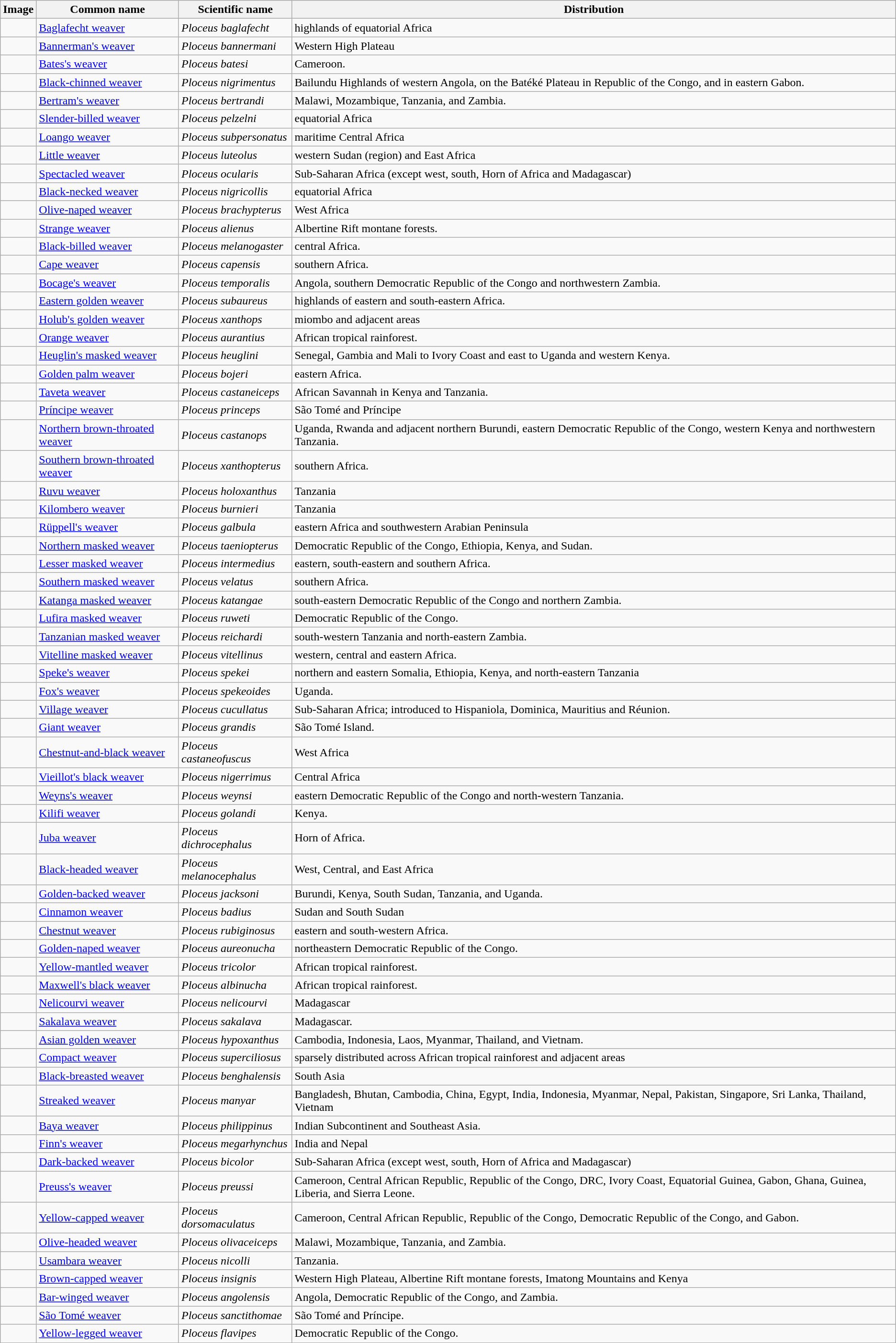<table class="wikitable sortable  collapsible">
<tr>
<th>Image</th>
<th>Common name</th>
<th>Scientific name</th>
<th>Distribution</th>
</tr>
<tr>
<td></td>
<td><a href='#'>Baglafecht weaver</a></td>
<td><em>Ploceus baglafecht</em></td>
<td>highlands of equatorial Africa</td>
</tr>
<tr>
<td></td>
<td><a href='#'>Bannerman's weaver</a></td>
<td><em>Ploceus bannermani</em></td>
<td>Western High Plateau</td>
</tr>
<tr>
<td></td>
<td><a href='#'>Bates's weaver</a></td>
<td><em>Ploceus batesi</em></td>
<td>Cameroon.</td>
</tr>
<tr>
<td></td>
<td><a href='#'>Black-chinned weaver</a></td>
<td><em>Ploceus nigrimentus</em></td>
<td>Bailundu Highlands of western Angola, on the Batéké Plateau in Republic of the Congo, and in eastern Gabon.</td>
</tr>
<tr>
<td></td>
<td><a href='#'>Bertram's weaver</a></td>
<td><em>Ploceus bertrandi</em></td>
<td>Malawi, Mozambique, Tanzania, and Zambia.</td>
</tr>
<tr>
<td></td>
<td><a href='#'>Slender-billed weaver</a></td>
<td><em>Ploceus pelzelni</em></td>
<td>equatorial Africa</td>
</tr>
<tr>
<td></td>
<td><a href='#'>Loango weaver</a></td>
<td><em>Ploceus subpersonatus</em></td>
<td>maritime Central Africa</td>
</tr>
<tr>
<td></td>
<td><a href='#'>Little weaver</a></td>
<td><em>Ploceus luteolus</em></td>
<td>western Sudan (region) and East Africa</td>
</tr>
<tr>
<td></td>
<td><a href='#'>Spectacled weaver</a></td>
<td><em>Ploceus ocularis</em></td>
<td>Sub-Saharan Africa (except west, south, Horn of Africa and Madagascar)</td>
</tr>
<tr>
<td></td>
<td><a href='#'>Black-necked weaver</a></td>
<td><em>Ploceus nigricollis</em></td>
<td>equatorial Africa</td>
</tr>
<tr>
<td></td>
<td><a href='#'>Olive-naped weaver</a></td>
<td><em>Ploceus brachypterus</em></td>
<td>West Africa</td>
</tr>
<tr>
<td></td>
<td><a href='#'>Strange weaver</a></td>
<td><em>Ploceus alienus</em></td>
<td>Albertine Rift montane forests.</td>
</tr>
<tr>
<td></td>
<td><a href='#'>Black-billed weaver</a></td>
<td><em>Ploceus melanogaster</em></td>
<td>central Africa.</td>
</tr>
<tr>
<td></td>
<td><a href='#'>Cape weaver</a></td>
<td><em>Ploceus capensis</em></td>
<td>southern Africa.</td>
</tr>
<tr>
<td></td>
<td><a href='#'>Bocage's weaver</a></td>
<td><em>Ploceus temporalis</em></td>
<td>Angola, southern Democratic Republic of the Congo and northwestern Zambia.</td>
</tr>
<tr>
<td></td>
<td><a href='#'>Eastern golden weaver</a></td>
<td><em>Ploceus subaureus</em></td>
<td>highlands of eastern and south-eastern Africa.</td>
</tr>
<tr>
<td></td>
<td><a href='#'>Holub's golden weaver</a></td>
<td><em>Ploceus xanthops</em></td>
<td>miombo and adjacent areas</td>
</tr>
<tr>
<td></td>
<td><a href='#'>Orange weaver</a></td>
<td><em>Ploceus aurantius</em></td>
<td>African tropical rainforest.</td>
</tr>
<tr>
<td></td>
<td><a href='#'>Heuglin's masked weaver</a></td>
<td><em>Ploceus heuglini</em></td>
<td>Senegal, Gambia and Mali to Ivory Coast and east to Uganda and western Kenya.</td>
</tr>
<tr>
<td></td>
<td><a href='#'>Golden palm weaver</a></td>
<td><em>Ploceus bojeri</em></td>
<td>eastern Africa.</td>
</tr>
<tr>
<td></td>
<td><a href='#'>Taveta weaver</a></td>
<td><em>Ploceus castaneiceps</em></td>
<td>African Savannah in Kenya and Tanzania.</td>
</tr>
<tr>
<td></td>
<td><a href='#'>Príncipe weaver</a></td>
<td><em>Ploceus princeps</em></td>
<td>São Tomé and Príncipe</td>
</tr>
<tr>
<td></td>
<td><a href='#'>Northern brown-throated weaver</a></td>
<td><em>Ploceus castanops</em></td>
<td>Uganda, Rwanda and adjacent northern Burundi, eastern Democratic Republic of the Congo, western Kenya and northwestern Tanzania.</td>
</tr>
<tr>
<td></td>
<td><a href='#'>Southern brown-throated weaver</a></td>
<td><em>Ploceus xanthopterus</em></td>
<td>southern Africa.</td>
</tr>
<tr>
<td></td>
<td><a href='#'>Ruvu weaver</a></td>
<td><em>Ploceus holoxanthus</em></td>
<td>Tanzania</td>
</tr>
<tr>
<td></td>
<td><a href='#'>Kilombero weaver</a></td>
<td><em>Ploceus burnieri</em></td>
<td>Tanzania</td>
</tr>
<tr>
<td></td>
<td><a href='#'>Rüppell's weaver</a></td>
<td><em>Ploceus galbula</em></td>
<td>eastern Africa and southwestern Arabian Peninsula</td>
</tr>
<tr>
<td></td>
<td><a href='#'>Northern masked weaver</a></td>
<td><em>Ploceus taeniopterus</em></td>
<td>Democratic Republic of the Congo, Ethiopia, Kenya, and Sudan.</td>
</tr>
<tr>
<td></td>
<td><a href='#'>Lesser masked weaver</a></td>
<td><em>Ploceus intermedius</em></td>
<td>eastern, south-eastern and southern Africa.</td>
</tr>
<tr>
<td></td>
<td><a href='#'>Southern masked weaver</a></td>
<td><em>Ploceus velatus</em></td>
<td>southern Africa.</td>
</tr>
<tr>
<td></td>
<td><a href='#'>Katanga masked weaver</a></td>
<td><em>Ploceus katangae</em></td>
<td>south-eastern Democratic Republic of the Congo and northern Zambia.</td>
</tr>
<tr>
<td></td>
<td><a href='#'>Lufira masked weaver</a></td>
<td><em>Ploceus ruweti</em></td>
<td>Democratic Republic of the Congo.</td>
</tr>
<tr>
<td></td>
<td><a href='#'>Tanzanian masked weaver</a></td>
<td><em>Ploceus reichardi</em></td>
<td>south-western Tanzania and north-eastern Zambia.</td>
</tr>
<tr>
<td></td>
<td><a href='#'>Vitelline masked weaver</a></td>
<td><em>Ploceus vitellinus</em></td>
<td>western, central and eastern Africa.</td>
</tr>
<tr>
<td></td>
<td><a href='#'>Speke's weaver</a></td>
<td><em>Ploceus spekei</em></td>
<td>northern and eastern Somalia, Ethiopia, Kenya, and north-eastern Tanzania</td>
</tr>
<tr>
<td></td>
<td><a href='#'>Fox's weaver</a></td>
<td><em>Ploceus spekeoides</em></td>
<td>Uganda.</td>
</tr>
<tr>
<td></td>
<td><a href='#'>Village weaver</a></td>
<td><em>Ploceus cucullatus</em></td>
<td>Sub-Saharan Africa; introduced to Hispaniola, Dominica, Mauritius and Réunion.</td>
</tr>
<tr>
<td></td>
<td><a href='#'>Giant weaver</a></td>
<td><em>Ploceus grandis</em></td>
<td>São Tomé Island.</td>
</tr>
<tr>
<td></td>
<td><a href='#'>Chestnut-and-black weaver</a></td>
<td><em>Ploceus castaneofuscus</em></td>
<td>West Africa</td>
</tr>
<tr>
<td></td>
<td><a href='#'>Vieillot's black weaver</a></td>
<td><em>Ploceus nigerrimus</em></td>
<td>Central Africa</td>
</tr>
<tr>
<td></td>
<td><a href='#'>Weyns's weaver</a></td>
<td><em>Ploceus weynsi</em></td>
<td>eastern Democratic Republic of the Congo and north-western Tanzania.</td>
</tr>
<tr>
<td></td>
<td><a href='#'>Kilifi weaver</a></td>
<td><em>Ploceus golandi</em></td>
<td>Kenya.</td>
</tr>
<tr>
<td></td>
<td><a href='#'>Juba weaver</a></td>
<td><em>Ploceus dichrocephalus</em></td>
<td>Horn of Africa.</td>
</tr>
<tr>
<td></td>
<td><a href='#'>Black-headed weaver</a></td>
<td><em>Ploceus melanocephalus</em></td>
<td>West, Central, and East Africa</td>
</tr>
<tr>
<td></td>
<td><a href='#'>Golden-backed weaver</a></td>
<td><em>Ploceus jacksoni</em></td>
<td>Burundi, Kenya, South Sudan, Tanzania, and Uganda.</td>
</tr>
<tr>
<td></td>
<td><a href='#'>Cinnamon weaver</a></td>
<td><em>Ploceus badius</em></td>
<td>Sudan and South Sudan</td>
</tr>
<tr>
<td></td>
<td><a href='#'>Chestnut weaver</a></td>
<td><em>Ploceus rubiginosus</em></td>
<td>eastern and south-western Africa.</td>
</tr>
<tr>
<td></td>
<td><a href='#'>Golden-naped weaver</a></td>
<td><em>Ploceus aureonucha</em></td>
<td>northeastern Democratic Republic of the Congo.</td>
</tr>
<tr>
<td></td>
<td><a href='#'>Yellow-mantled weaver</a></td>
<td><em>Ploceus tricolor</em></td>
<td>African tropical rainforest.</td>
</tr>
<tr>
<td></td>
<td><a href='#'>Maxwell's black weaver</a></td>
<td><em>Ploceus albinucha</em></td>
<td>African tropical rainforest.</td>
</tr>
<tr>
<td></td>
<td><a href='#'>Nelicourvi weaver</a></td>
<td><em>Ploceus nelicourvi</em></td>
<td>Madagascar</td>
</tr>
<tr>
<td></td>
<td><a href='#'>Sakalava weaver</a></td>
<td><em>Ploceus sakalava</em></td>
<td>Madagascar.</td>
</tr>
<tr>
<td></td>
<td><a href='#'>Asian golden weaver</a></td>
<td><em>Ploceus hypoxanthus</em></td>
<td>Cambodia, Indonesia, Laos, Myanmar, Thailand, and Vietnam.</td>
</tr>
<tr>
<td></td>
<td><a href='#'>Compact weaver</a></td>
<td><em>Ploceus superciliosus</em></td>
<td>sparsely distributed across African tropical rainforest and adjacent areas</td>
</tr>
<tr>
<td></td>
<td><a href='#'>Black-breasted weaver</a></td>
<td><em>Ploceus benghalensis</em></td>
<td>South Asia</td>
</tr>
<tr>
<td></td>
<td><a href='#'>Streaked weaver</a></td>
<td><em>Ploceus manyar</em></td>
<td>Bangladesh, Bhutan, Cambodia, China, Egypt, India, Indonesia, Myanmar, Nepal, Pakistan, Singapore, Sri Lanka, Thailand, Vietnam</td>
</tr>
<tr>
<td></td>
<td><a href='#'>Baya weaver</a></td>
<td><em>Ploceus philippinus</em></td>
<td>Indian Subcontinent and Southeast Asia.</td>
</tr>
<tr>
<td></td>
<td><a href='#'>Finn's weaver</a></td>
<td><em>Ploceus megarhynchus</em></td>
<td>India and Nepal</td>
</tr>
<tr>
<td></td>
<td><a href='#'>Dark-backed weaver</a></td>
<td><em>Ploceus bicolor</em></td>
<td>Sub-Saharan Africa (except west, south, Horn of Africa and Madagascar)</td>
</tr>
<tr>
<td></td>
<td><a href='#'>Preuss's weaver</a></td>
<td><em>Ploceus preussi</em></td>
<td>Cameroon, Central African Republic, Republic of the Congo, DRC, Ivory Coast, Equatorial Guinea, Gabon, Ghana, Guinea, Liberia, and Sierra Leone.</td>
</tr>
<tr>
<td></td>
<td><a href='#'>Yellow-capped weaver</a></td>
<td><em>Ploceus dorsomaculatus</em></td>
<td>Cameroon, Central African Republic, Republic of the Congo, Democratic Republic of the Congo, and Gabon.</td>
</tr>
<tr>
<td></td>
<td><a href='#'>Olive-headed weaver</a></td>
<td><em>Ploceus olivaceiceps</em></td>
<td>Malawi, Mozambique, Tanzania, and Zambia.</td>
</tr>
<tr>
<td></td>
<td><a href='#'>Usambara weaver</a></td>
<td><em>Ploceus nicolli</em></td>
<td>Tanzania.</td>
</tr>
<tr>
<td></td>
<td><a href='#'>Brown-capped weaver</a></td>
<td><em>Ploceus insignis</em></td>
<td>Western High Plateau, Albertine Rift montane forests, Imatong Mountains and Kenya</td>
</tr>
<tr>
<td></td>
<td><a href='#'>Bar-winged weaver</a></td>
<td><em>Ploceus angolensis</em></td>
<td>Angola, Democratic Republic of the Congo, and Zambia.</td>
</tr>
<tr>
<td></td>
<td><a href='#'>São Tomé weaver</a></td>
<td><em>Ploceus sanctithomae</em></td>
<td>São Tomé and Príncipe.</td>
</tr>
<tr>
<td></td>
<td><a href='#'>Yellow-legged weaver</a></td>
<td><em>Ploceus flavipes</em></td>
<td>Democratic Republic of the Congo.</td>
</tr>
<tr>
</tr>
</table>
